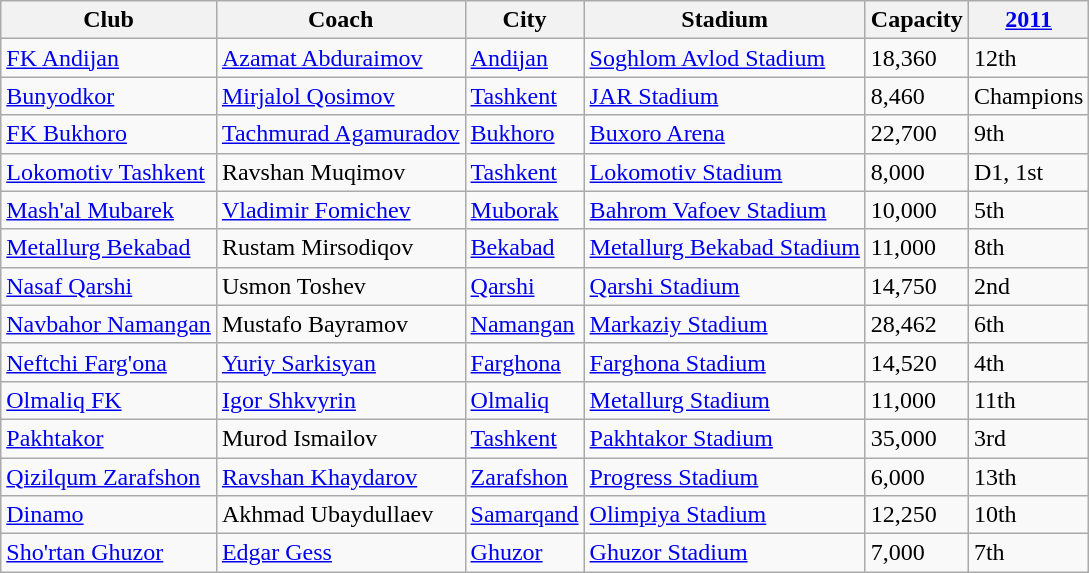<table class="wikitable sortable" style="text-align: left;">
<tr>
<th>Club</th>
<th>Coach</th>
<th>City</th>
<th>Stadium</th>
<th>Capacity</th>
<th><a href='#'>2011</a></th>
</tr>
<tr>
<td><a href='#'>FK Andijan</a></td>
<td> <a href='#'>Azamat Abduraimov</a></td>
<td><a href='#'>Andijan</a></td>
<td><a href='#'>Soghlom Avlod Stadium</a></td>
<td>18,360</td>
<td>12th</td>
</tr>
<tr>
<td><a href='#'>Bunyodkor</a></td>
<td> <a href='#'>Mirjalol Qosimov</a></td>
<td><a href='#'>Tashkent</a></td>
<td><a href='#'>JAR Stadium</a></td>
<td>8,460</td>
<td>Champions</td>
</tr>
<tr>
<td><a href='#'>FK Bukhoro</a></td>
<td> <a href='#'>Tachmurad Agamuradov</a></td>
<td><a href='#'>Bukhoro</a></td>
<td><a href='#'>Buxoro Arena</a></td>
<td>22,700</td>
<td>9th</td>
</tr>
<tr>
<td><a href='#'>Lokomotiv Tashkent</a></td>
<td> Ravshan Muqimov</td>
<td><a href='#'>Tashkent</a></td>
<td><a href='#'>Lokomotiv Stadium</a></td>
<td>8,000</td>
<td>D1, 1st</td>
</tr>
<tr>
<td><a href='#'>Mash'al Mubarek</a></td>
<td> <a href='#'>Vladimir Fomichev</a></td>
<td><a href='#'>Muborak</a></td>
<td><a href='#'>Bahrom Vafoev Stadium</a></td>
<td>10,000</td>
<td>5th</td>
</tr>
<tr>
<td><a href='#'>Metallurg Bekabad</a></td>
<td> Rustam Mirsodiqov</td>
<td><a href='#'>Bekabad</a></td>
<td><a href='#'>Metallurg Bekabad Stadium</a></td>
<td>11,000</td>
<td>8th</td>
</tr>
<tr>
<td><a href='#'>Nasaf Qarshi</a></td>
<td> Usmon Toshev</td>
<td><a href='#'>Qarshi</a></td>
<td><a href='#'>Qarshi Stadium</a></td>
<td>14,750</td>
<td>2nd</td>
</tr>
<tr>
<td><a href='#'>Navbahor Namangan</a></td>
<td> Mustafo Bayramov</td>
<td><a href='#'>Namangan</a></td>
<td><a href='#'>Markaziy Stadium</a></td>
<td>28,462</td>
<td>6th</td>
</tr>
<tr>
<td><a href='#'>Neftchi Farg'ona</a></td>
<td> <a href='#'>Yuriy Sarkisyan</a></td>
<td><a href='#'>Farghona</a></td>
<td><a href='#'>Farghona Stadium</a></td>
<td>14,520</td>
<td>4th</td>
</tr>
<tr>
<td><a href='#'>Olmaliq FK</a></td>
<td> <a href='#'>Igor Shkvyrin</a></td>
<td><a href='#'>Olmaliq</a></td>
<td><a href='#'>Metallurg Stadium</a></td>
<td>11,000</td>
<td>11th</td>
</tr>
<tr>
<td><a href='#'>Pakhtakor</a></td>
<td> Murod Ismailov</td>
<td><a href='#'>Tashkent</a></td>
<td><a href='#'>Pakhtakor Stadium</a></td>
<td>35,000</td>
<td>3rd</td>
</tr>
<tr>
<td><a href='#'>Qizilqum Zarafshon</a></td>
<td> <a href='#'>Ravshan Khaydarov</a></td>
<td><a href='#'>Zarafshon</a></td>
<td><a href='#'>Progress Stadium</a></td>
<td>6,000</td>
<td>13th</td>
</tr>
<tr>
<td><a href='#'>Dinamo</a></td>
<td> Akhmad Ubaydullaev</td>
<td><a href='#'>Samarqand</a></td>
<td><a href='#'>Olimpiya Stadium</a></td>
<td>12,250</td>
<td>10th</td>
</tr>
<tr>
<td><a href='#'>Sho'rtan Ghuzor</a></td>
<td> <a href='#'>Edgar Gess</a></td>
<td><a href='#'>Ghuzor</a></td>
<td><a href='#'>Ghuzor Stadium</a></td>
<td>7,000</td>
<td>7th</td>
</tr>
</table>
